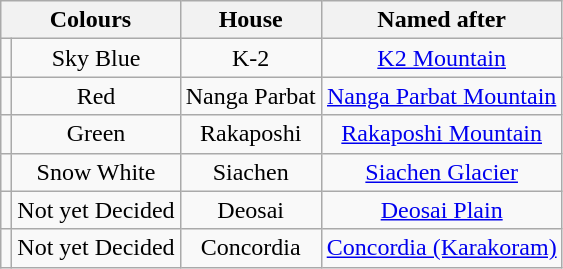<table class="wikitable sortable" style="text-align:center">
<tr>
<th class="unsortable" colspan=2>Colours</th>
<th>House</th>
<th>Named after</th>
</tr>
<tr>
<td></td>
<td>Sky Blue</td>
<td>K-2</td>
<td><a href='#'>K2 Mountain</a></td>
</tr>
<tr>
<td></td>
<td>Red</td>
<td>Nanga Parbat</td>
<td><a href='#'>Nanga Parbat Mountain</a></td>
</tr>
<tr>
<td></td>
<td>Green</td>
<td>Rakaposhi</td>
<td><a href='#'>Rakaposhi Mountain</a></td>
</tr>
<tr>
<td></td>
<td>Snow White</td>
<td>Siachen</td>
<td><a href='#'>Siachen Glacier</a></td>
</tr>
<tr>
<td></td>
<td>Not yet Decided</td>
<td>Deosai</td>
<td><a href='#'>Deosai Plain</a></td>
</tr>
<tr>
<td></td>
<td>Not yet Decided</td>
<td>Concordia</td>
<td><a href='#'>Concordia (Karakoram)</a></td>
</tr>
</table>
